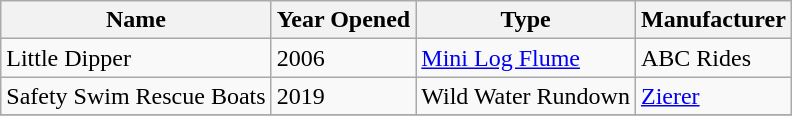<table class="wikitable sortable">
<tr>
<th>Name</th>
<th>Year Opened</th>
<th>Type</th>
<th>Manufacturer</th>
</tr>
<tr>
<td>Little Dipper</td>
<td>2006</td>
<td><a href='#'> Mini Log Flume</a></td>
<td>ABC Rides</td>
</tr>
<tr>
<td>Safety Swim Rescue Boats</td>
<td>2019</td>
<td>Wild Water Rundown</td>
<td><a href='#'>Zierer</a></td>
</tr>
<tr>
</tr>
</table>
